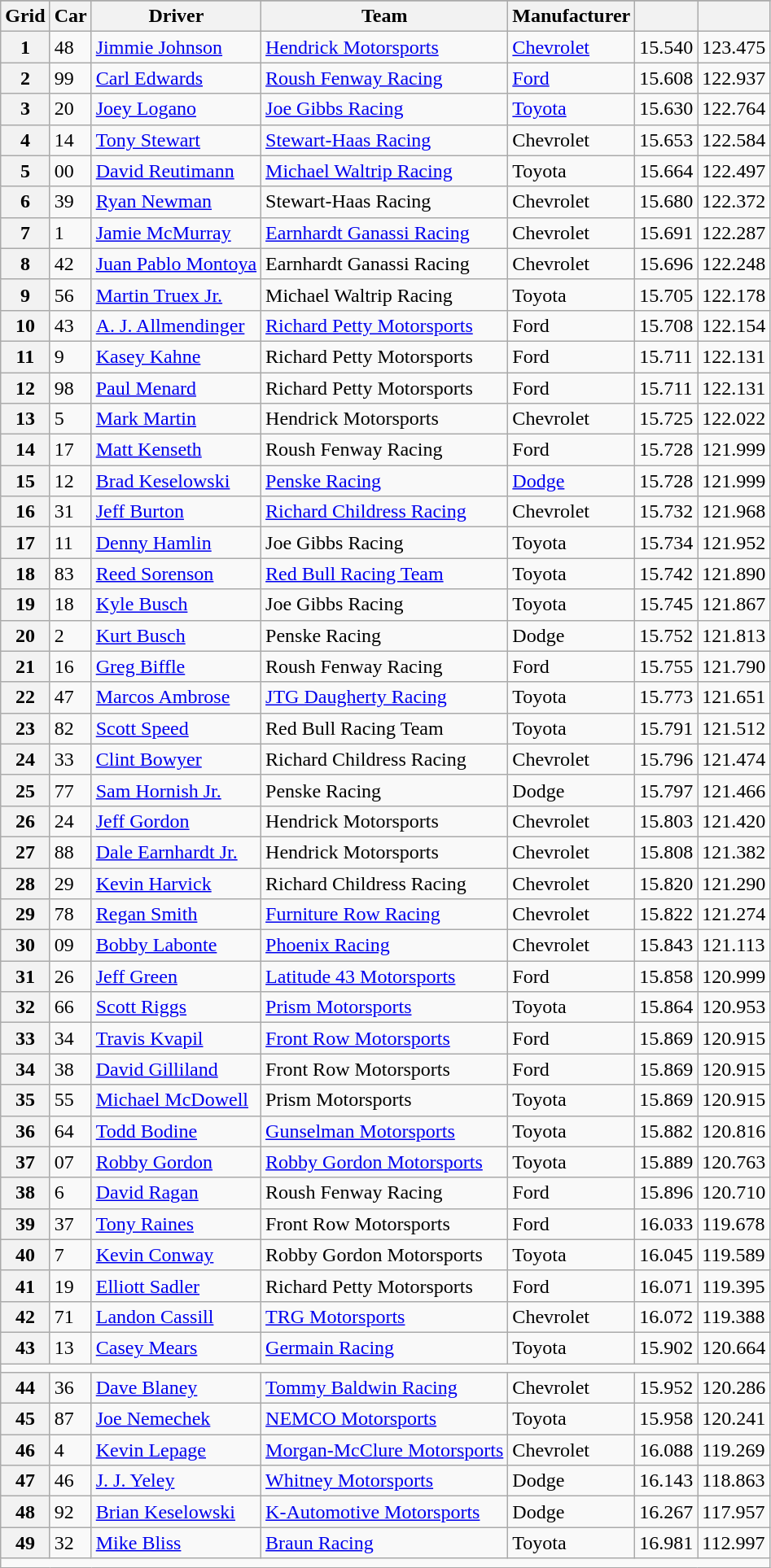<table class="wikitable">
<tr>
</tr>
<tr>
<th scope="col">Grid</th>
<th scope="col">Car</th>
<th scope="col">Driver</th>
<th scope="col">Team</th>
<th scope="col">Manufacturer</th>
<th scope="col"></th>
<th scope="col"></th>
</tr>
<tr>
<th scope="row">1</th>
<td>48</td>
<td><a href='#'>Jimmie Johnson</a></td>
<td><a href='#'>Hendrick Motorsports</a></td>
<td><a href='#'>Chevrolet</a></td>
<td>15.540</td>
<td>123.475</td>
</tr>
<tr>
<th scope="row">2</th>
<td>99</td>
<td><a href='#'>Carl Edwards</a></td>
<td><a href='#'>Roush Fenway Racing</a></td>
<td><a href='#'>Ford</a></td>
<td>15.608</td>
<td>122.937</td>
</tr>
<tr>
<th scope="row">3</th>
<td>20</td>
<td><a href='#'>Joey Logano</a></td>
<td><a href='#'>Joe Gibbs Racing</a></td>
<td><a href='#'>Toyota</a></td>
<td>15.630</td>
<td>122.764</td>
</tr>
<tr>
<th scope="row">4</th>
<td>14</td>
<td><a href='#'>Tony Stewart</a></td>
<td><a href='#'>Stewart-Haas Racing</a></td>
<td>Chevrolet</td>
<td>15.653</td>
<td>122.584</td>
</tr>
<tr>
<th scope="row">5</th>
<td>00</td>
<td><a href='#'>David Reutimann</a></td>
<td><a href='#'>Michael Waltrip Racing</a></td>
<td>Toyota</td>
<td>15.664</td>
<td>122.497</td>
</tr>
<tr>
<th scope="row">6</th>
<td>39</td>
<td><a href='#'>Ryan Newman</a></td>
<td>Stewart-Haas Racing</td>
<td>Chevrolet</td>
<td>15.680</td>
<td>122.372</td>
</tr>
<tr>
<th scope="row">7</th>
<td>1</td>
<td><a href='#'>Jamie McMurray</a></td>
<td><a href='#'>Earnhardt Ganassi Racing</a></td>
<td>Chevrolet</td>
<td>15.691</td>
<td>122.287</td>
</tr>
<tr>
<th scope="row">8</th>
<td>42</td>
<td><a href='#'>Juan Pablo Montoya</a></td>
<td>Earnhardt Ganassi Racing</td>
<td>Chevrolet</td>
<td>15.696</td>
<td>122.248</td>
</tr>
<tr>
<th scope="row">9</th>
<td>56</td>
<td><a href='#'>Martin Truex Jr.</a></td>
<td>Michael Waltrip Racing</td>
<td>Toyota</td>
<td>15.705</td>
<td>122.178</td>
</tr>
<tr>
<th scope="row">10</th>
<td>43</td>
<td><a href='#'>A. J. Allmendinger</a></td>
<td><a href='#'>Richard Petty Motorsports</a></td>
<td>Ford</td>
<td>15.708</td>
<td>122.154</td>
</tr>
<tr>
<th scope="row">11</th>
<td>9</td>
<td><a href='#'>Kasey Kahne</a></td>
<td>Richard Petty Motorsports</td>
<td>Ford</td>
<td>15.711</td>
<td>122.131</td>
</tr>
<tr>
<th scope="row">12</th>
<td>98</td>
<td><a href='#'>Paul Menard</a></td>
<td>Richard Petty Motorsports</td>
<td>Ford</td>
<td>15.711</td>
<td>122.131</td>
</tr>
<tr>
<th scope="row">13</th>
<td>5</td>
<td><a href='#'>Mark Martin</a></td>
<td>Hendrick Motorsports</td>
<td>Chevrolet</td>
<td>15.725</td>
<td>122.022</td>
</tr>
<tr>
<th scope="row">14</th>
<td>17</td>
<td><a href='#'>Matt Kenseth</a></td>
<td>Roush Fenway Racing</td>
<td>Ford</td>
<td>15.728</td>
<td>121.999</td>
</tr>
<tr>
<th scope="row">15</th>
<td>12</td>
<td><a href='#'>Brad Keselowski</a></td>
<td><a href='#'>Penske Racing</a></td>
<td><a href='#'>Dodge</a></td>
<td>15.728</td>
<td>121.999</td>
</tr>
<tr>
<th scope="row">16</th>
<td>31</td>
<td><a href='#'>Jeff Burton</a></td>
<td><a href='#'>Richard Childress Racing</a></td>
<td>Chevrolet</td>
<td>15.732</td>
<td>121.968</td>
</tr>
<tr>
<th scope="row">17</th>
<td>11</td>
<td><a href='#'>Denny Hamlin</a></td>
<td>Joe Gibbs Racing</td>
<td>Toyota</td>
<td>15.734</td>
<td>121.952</td>
</tr>
<tr>
<th scope="row">18</th>
<td>83</td>
<td><a href='#'>Reed Sorenson</a></td>
<td><a href='#'>Red Bull Racing Team</a></td>
<td>Toyota</td>
<td>15.742</td>
<td>121.890</td>
</tr>
<tr>
<th scope="row">19</th>
<td>18</td>
<td><a href='#'>Kyle Busch</a></td>
<td>Joe Gibbs Racing</td>
<td>Toyota</td>
<td>15.745</td>
<td>121.867</td>
</tr>
<tr>
<th scope="row">20</th>
<td>2</td>
<td><a href='#'>Kurt Busch</a></td>
<td>Penske Racing</td>
<td>Dodge</td>
<td>15.752</td>
<td>121.813</td>
</tr>
<tr>
<th scope="row">21</th>
<td>16</td>
<td><a href='#'>Greg Biffle</a></td>
<td>Roush Fenway Racing</td>
<td>Ford</td>
<td>15.755</td>
<td>121.790</td>
</tr>
<tr>
<th scope="row">22</th>
<td>47</td>
<td><a href='#'>Marcos Ambrose</a></td>
<td><a href='#'>JTG Daugherty Racing</a></td>
<td>Toyota</td>
<td>15.773</td>
<td>121.651</td>
</tr>
<tr>
<th scope="row">23</th>
<td>82</td>
<td><a href='#'>Scott Speed</a></td>
<td>Red Bull Racing Team</td>
<td>Toyota</td>
<td>15.791</td>
<td>121.512</td>
</tr>
<tr>
<th scope="row">24</th>
<td>33</td>
<td><a href='#'>Clint Bowyer</a></td>
<td>Richard Childress Racing</td>
<td>Chevrolet</td>
<td>15.796</td>
<td>121.474</td>
</tr>
<tr>
<th scope="row">25</th>
<td>77</td>
<td><a href='#'>Sam Hornish Jr.</a></td>
<td>Penske Racing</td>
<td>Dodge</td>
<td>15.797</td>
<td>121.466</td>
</tr>
<tr>
<th scope="row">26</th>
<td>24</td>
<td><a href='#'>Jeff Gordon</a></td>
<td>Hendrick Motorsports</td>
<td>Chevrolet</td>
<td>15.803</td>
<td>121.420</td>
</tr>
<tr>
<th scope="row">27</th>
<td>88</td>
<td><a href='#'>Dale Earnhardt Jr.</a></td>
<td>Hendrick Motorsports</td>
<td>Chevrolet</td>
<td>15.808</td>
<td>121.382</td>
</tr>
<tr>
<th scope="row">28</th>
<td>29</td>
<td><a href='#'>Kevin Harvick</a></td>
<td>Richard Childress Racing</td>
<td>Chevrolet</td>
<td>15.820</td>
<td>121.290</td>
</tr>
<tr>
<th scope="row">29</th>
<td>78</td>
<td><a href='#'>Regan Smith</a></td>
<td><a href='#'>Furniture Row Racing</a></td>
<td>Chevrolet</td>
<td>15.822</td>
<td>121.274</td>
</tr>
<tr>
<th scope="row">30</th>
<td>09</td>
<td><a href='#'>Bobby Labonte</a></td>
<td><a href='#'>Phoenix Racing</a></td>
<td>Chevrolet</td>
<td>15.843</td>
<td>121.113</td>
</tr>
<tr>
<th scope="row">31</th>
<td>26</td>
<td><a href='#'>Jeff Green</a></td>
<td><a href='#'>Latitude 43 Motorsports</a></td>
<td>Ford</td>
<td>15.858</td>
<td>120.999</td>
</tr>
<tr>
<th scope="row">32</th>
<td>66</td>
<td><a href='#'>Scott Riggs</a></td>
<td><a href='#'>Prism Motorsports</a></td>
<td>Toyota</td>
<td>15.864</td>
<td>120.953</td>
</tr>
<tr>
<th scope="row">33</th>
<td>34</td>
<td><a href='#'>Travis Kvapil</a></td>
<td><a href='#'>Front Row Motorsports</a></td>
<td>Ford</td>
<td>15.869</td>
<td>120.915</td>
</tr>
<tr>
<th scope="row">34</th>
<td>38</td>
<td><a href='#'>David Gilliland</a></td>
<td>Front Row Motorsports</td>
<td>Ford</td>
<td>15.869</td>
<td>120.915</td>
</tr>
<tr>
<th scope="row">35</th>
<td>55</td>
<td><a href='#'>Michael McDowell</a></td>
<td>Prism Motorsports</td>
<td>Toyota</td>
<td>15.869</td>
<td>120.915</td>
</tr>
<tr>
<th scope="row">36</th>
<td>64</td>
<td><a href='#'>Todd Bodine</a></td>
<td><a href='#'>Gunselman Motorsports</a></td>
<td>Toyota</td>
<td>15.882</td>
<td>120.816</td>
</tr>
<tr>
<th scope="row">37</th>
<td>07</td>
<td><a href='#'>Robby Gordon</a></td>
<td><a href='#'>Robby Gordon Motorsports</a></td>
<td>Toyota</td>
<td>15.889</td>
<td>120.763</td>
</tr>
<tr>
<th scope="row">38</th>
<td>6</td>
<td><a href='#'>David Ragan</a></td>
<td>Roush Fenway Racing</td>
<td>Ford</td>
<td>15.896</td>
<td>120.710</td>
</tr>
<tr>
<th scope="row">39</th>
<td>37</td>
<td><a href='#'>Tony Raines</a></td>
<td>Front Row Motorsports</td>
<td>Ford</td>
<td>16.033</td>
<td>119.678</td>
</tr>
<tr>
<th scope="row">40</th>
<td>7</td>
<td><a href='#'>Kevin Conway</a></td>
<td>Robby Gordon Motorsports</td>
<td>Toyota</td>
<td>16.045</td>
<td>119.589</td>
</tr>
<tr>
<th scope="row">41</th>
<td>19</td>
<td><a href='#'>Elliott Sadler</a></td>
<td>Richard Petty Motorsports</td>
<td>Ford</td>
<td>16.071</td>
<td>119.395</td>
</tr>
<tr>
<th scope="row">42</th>
<td>71</td>
<td><a href='#'>Landon Cassill</a></td>
<td><a href='#'>TRG Motorsports</a></td>
<td>Chevrolet</td>
<td>16.072</td>
<td>119.388</td>
</tr>
<tr>
<th scope="row">43</th>
<td>13</td>
<td><a href='#'>Casey Mears</a></td>
<td><a href='#'>Germain Racing</a></td>
<td>Toyota</td>
<td>15.902</td>
<td>120.664</td>
</tr>
<tr>
<td colspan="8"></td>
</tr>
<tr>
<th scope="row">44</th>
<td>36</td>
<td><a href='#'>Dave Blaney</a></td>
<td><a href='#'>Tommy Baldwin Racing</a></td>
<td>Chevrolet</td>
<td>15.952</td>
<td>120.286</td>
</tr>
<tr>
<th scope="row">45</th>
<td>87</td>
<td><a href='#'>Joe Nemechek</a></td>
<td><a href='#'>NEMCO Motorsports</a></td>
<td>Toyota</td>
<td>15.958</td>
<td>120.241</td>
</tr>
<tr>
<th scope="row">46</th>
<td>4</td>
<td><a href='#'>Kevin Lepage</a></td>
<td><a href='#'>Morgan-McClure Motorsports</a></td>
<td>Chevrolet</td>
<td>16.088</td>
<td>119.269</td>
</tr>
<tr>
<th scope="row">47</th>
<td>46</td>
<td><a href='#'>J. J. Yeley</a></td>
<td><a href='#'>Whitney Motorsports</a></td>
<td>Dodge</td>
<td>16.143</td>
<td>118.863</td>
</tr>
<tr>
<th scope="row">48</th>
<td>92</td>
<td><a href='#'>Brian Keselowski</a></td>
<td><a href='#'>K-Automotive Motorsports</a></td>
<td>Dodge</td>
<td>16.267</td>
<td>117.957</td>
</tr>
<tr>
<th scope="row">49</th>
<td>32</td>
<td><a href='#'>Mike Bliss</a></td>
<td><a href='#'>Braun Racing</a></td>
<td>Toyota</td>
<td>16.981</td>
<td>112.997</td>
</tr>
<tr>
<td colspan="8"></td>
</tr>
</table>
